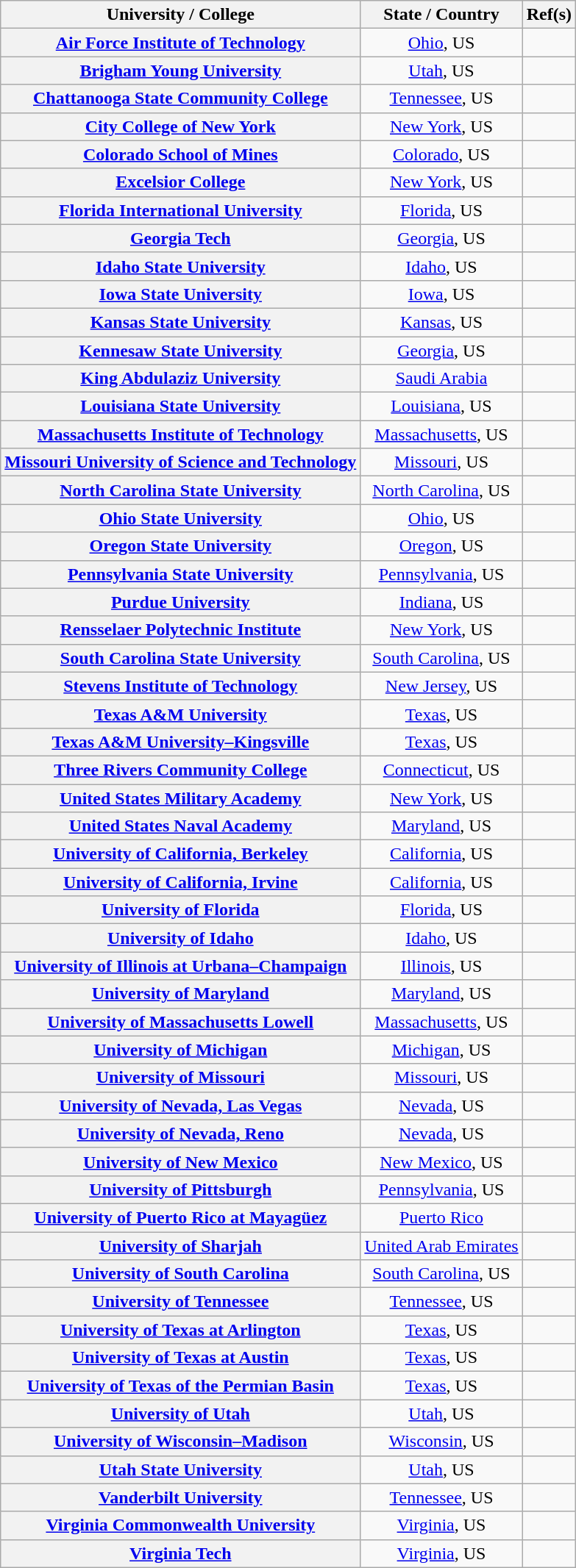<table class="wikitable plainrowheaders sortable" style="text-align:center;">
<tr>
<th scope=col>University / College</th>
<th scope=col>State / Country</th>
<th scope=col class=unsortable>Ref(s)</th>
</tr>
<tr>
<th scope=row><a href='#'>Air Force Institute of Technology</a></th>
<td><a href='#'>Ohio</a>, US</td>
<td></td>
</tr>
<tr>
<th scope=row><a href='#'>Brigham Young University</a></th>
<td><a href='#'>Utah</a>, US</td>
<td></td>
</tr>
<tr>
<th scope=row><a href='#'>Chattanooga State Community College</a></th>
<td><a href='#'>Tennessee</a>, US</td>
<td></td>
</tr>
<tr>
<th scope=row><a href='#'>City College of New York</a></th>
<td><a href='#'>New York</a>, US</td>
<td></td>
</tr>
<tr>
<th scope=row><a href='#'>Colorado School of Mines</a></th>
<td><a href='#'>Colorado</a>, US</td>
<td></td>
</tr>
<tr>
<th scope=row><a href='#'>Excelsior College</a></th>
<td><a href='#'>New York</a>, US</td>
<td></td>
</tr>
<tr>
<th scope=row><a href='#'>Florida International University</a></th>
<td><a href='#'>Florida</a>, US</td>
<td></td>
</tr>
<tr>
<th scope=row><a href='#'>Georgia Tech</a></th>
<td><a href='#'>Georgia</a>, US</td>
<td></td>
</tr>
<tr>
<th scope=row><a href='#'>Idaho State University</a></th>
<td><a href='#'>Idaho</a>, US</td>
<td></td>
</tr>
<tr>
<th scope=row><a href='#'>Iowa State University</a></th>
<td><a href='#'>Iowa</a>, US</td>
<td></td>
</tr>
<tr>
<th scope=row><a href='#'>Kansas State University</a></th>
<td><a href='#'>Kansas</a>, US</td>
<td></td>
</tr>
<tr>
<th scope=row><a href='#'>Kennesaw State University</a></th>
<td><a href='#'>Georgia</a>, US</td>
<td></td>
</tr>
<tr>
<th scope=row><a href='#'>King Abdulaziz University</a></th>
<td><a href='#'>Saudi Arabia</a></td>
<td></td>
</tr>
<tr>
<th scope=row><a href='#'>Louisiana State University</a></th>
<td><a href='#'>Louisiana</a>, US</td>
<td></td>
</tr>
<tr>
<th scope=row><a href='#'>Massachusetts Institute of Technology</a></th>
<td><a href='#'>Massachusetts</a>, US</td>
<td></td>
</tr>
<tr>
<th scope=row><a href='#'>Missouri University of Science and Technology</a></th>
<td><a href='#'>Missouri</a>, US</td>
<td></td>
</tr>
<tr>
<th scope=row><a href='#'>North Carolina State University</a></th>
<td><a href='#'>North Carolina</a>, US</td>
<td></td>
</tr>
<tr>
<th scope=row><a href='#'>Ohio State University</a></th>
<td><a href='#'>Ohio</a>, US</td>
<td></td>
</tr>
<tr>
<th scope=row><a href='#'>Oregon State University</a></th>
<td><a href='#'>Oregon</a>, US</td>
<td></td>
</tr>
<tr>
<th scope=row><a href='#'>Pennsylvania State University</a></th>
<td><a href='#'>Pennsylvania</a>, US</td>
<td></td>
</tr>
<tr>
<th scope=row><a href='#'>Purdue University</a></th>
<td><a href='#'>Indiana</a>, US</td>
<td></td>
</tr>
<tr>
<th scope=row><a href='#'>Rensselaer Polytechnic Institute</a></th>
<td><a href='#'>New York</a>, US</td>
<td></td>
</tr>
<tr>
<th scope=row><a href='#'>South Carolina State University</a></th>
<td><a href='#'>South Carolina</a>, US</td>
<td></td>
</tr>
<tr>
<th scope=row><a href='#'>Stevens Institute of Technology</a></th>
<td><a href='#'>New Jersey</a>, US</td>
<td></td>
</tr>
<tr>
<th scope=row><a href='#'>Texas A&M University</a></th>
<td><a href='#'>Texas</a>, US</td>
<td></td>
</tr>
<tr>
<th scope=row><a href='#'>Texas A&M University–Kingsville</a></th>
<td><a href='#'>Texas</a>, US</td>
<td></td>
</tr>
<tr>
<th scope=row><a href='#'>Three Rivers Community College</a></th>
<td><a href='#'>Connecticut</a>, US</td>
<td></td>
</tr>
<tr>
<th scope=row><a href='#'>United States Military Academy</a></th>
<td><a href='#'>New York</a>, US</td>
<td></td>
</tr>
<tr>
<th scope=row><a href='#'>United States Naval Academy</a></th>
<td><a href='#'>Maryland</a>, US</td>
<td></td>
</tr>
<tr>
<th scope=row><a href='#'>University of California, Berkeley</a></th>
<td><a href='#'>California</a>, US</td>
<td></td>
</tr>
<tr>
<th scope=row><a href='#'>University of California, Irvine</a></th>
<td><a href='#'>California</a>, US</td>
<td></td>
</tr>
<tr>
<th scope=row><a href='#'>University of Florida</a></th>
<td><a href='#'>Florida</a>, US</td>
<td></td>
</tr>
<tr>
<th scope=row><a href='#'>University of Idaho</a></th>
<td><a href='#'>Idaho</a>, US</td>
<td></td>
</tr>
<tr>
<th scope=row><a href='#'>University of Illinois at Urbana–Champaign</a></th>
<td><a href='#'>Illinois</a>, US</td>
<td></td>
</tr>
<tr>
<th scope=row><a href='#'>University of Maryland</a></th>
<td><a href='#'>Maryland</a>, US</td>
<td></td>
</tr>
<tr>
<th scope=row><a href='#'>University of Massachusetts Lowell</a></th>
<td><a href='#'>Massachusetts</a>, US</td>
<td></td>
</tr>
<tr>
<th scope=row><a href='#'>University of Michigan</a></th>
<td><a href='#'>Michigan</a>, US</td>
<td></td>
</tr>
<tr>
<th scope=row><a href='#'>University of Missouri</a></th>
<td><a href='#'>Missouri</a>, US</td>
<td></td>
</tr>
<tr>
<th scope=row><a href='#'>University of Nevada, Las Vegas</a></th>
<td><a href='#'>Nevada</a>, US</td>
<td></td>
</tr>
<tr>
<th scope=row><a href='#'>University of Nevada, Reno</a></th>
<td><a href='#'>Nevada</a>, US</td>
<td></td>
</tr>
<tr>
<th scope=row><a href='#'>University of New Mexico</a></th>
<td><a href='#'>New Mexico</a>, US</td>
<td></td>
</tr>
<tr>
<th scope=row><a href='#'>University of Pittsburgh</a></th>
<td><a href='#'>Pennsylvania</a>, US</td>
<td></td>
</tr>
<tr>
<th scope=row><a href='#'>University of Puerto Rico at Mayagüez</a></th>
<td><a href='#'>Puerto Rico</a></td>
<td></td>
</tr>
<tr>
<th scope=row><a href='#'>University of Sharjah</a></th>
<td><a href='#'>United Arab Emirates</a></td>
<td></td>
</tr>
<tr>
<th scope=row><a href='#'>University of South Carolina</a></th>
<td><a href='#'>South Carolina</a>, US</td>
<td></td>
</tr>
<tr>
<th scope=row><a href='#'>University of Tennessee</a></th>
<td><a href='#'>Tennessee</a>, US</td>
<td></td>
</tr>
<tr>
<th scope=row><a href='#'>University of Texas at Arlington</a></th>
<td><a href='#'>Texas</a>, US</td>
<td></td>
</tr>
<tr>
<th scope=row><a href='#'>University of Texas at Austin</a></th>
<td><a href='#'>Texas</a>, US</td>
<td></td>
</tr>
<tr>
<th scope=row><a href='#'>University of Texas of the Permian Basin</a></th>
<td><a href='#'>Texas</a>, US</td>
<td></td>
</tr>
<tr>
<th scope=row><a href='#'>University of Utah</a></th>
<td><a href='#'>Utah</a>, US</td>
<td></td>
</tr>
<tr>
<th scope=row><a href='#'>University of Wisconsin–Madison</a></th>
<td><a href='#'>Wisconsin</a>, US</td>
<td></td>
</tr>
<tr>
<th scope=row><a href='#'>Utah State University</a></th>
<td><a href='#'>Utah</a>, US</td>
<td></td>
</tr>
<tr>
<th scope=row><a href='#'>Vanderbilt University</a></th>
<td><a href='#'>Tennessee</a>, US</td>
<td></td>
</tr>
<tr>
<th scope=row><a href='#'>Virginia Commonwealth University</a></th>
<td><a href='#'>Virginia</a>, US</td>
<td></td>
</tr>
<tr>
<th scope=row><a href='#'>Virginia Tech</a></th>
<td><a href='#'>Virginia</a>, US</td>
<td></td>
</tr>
</table>
